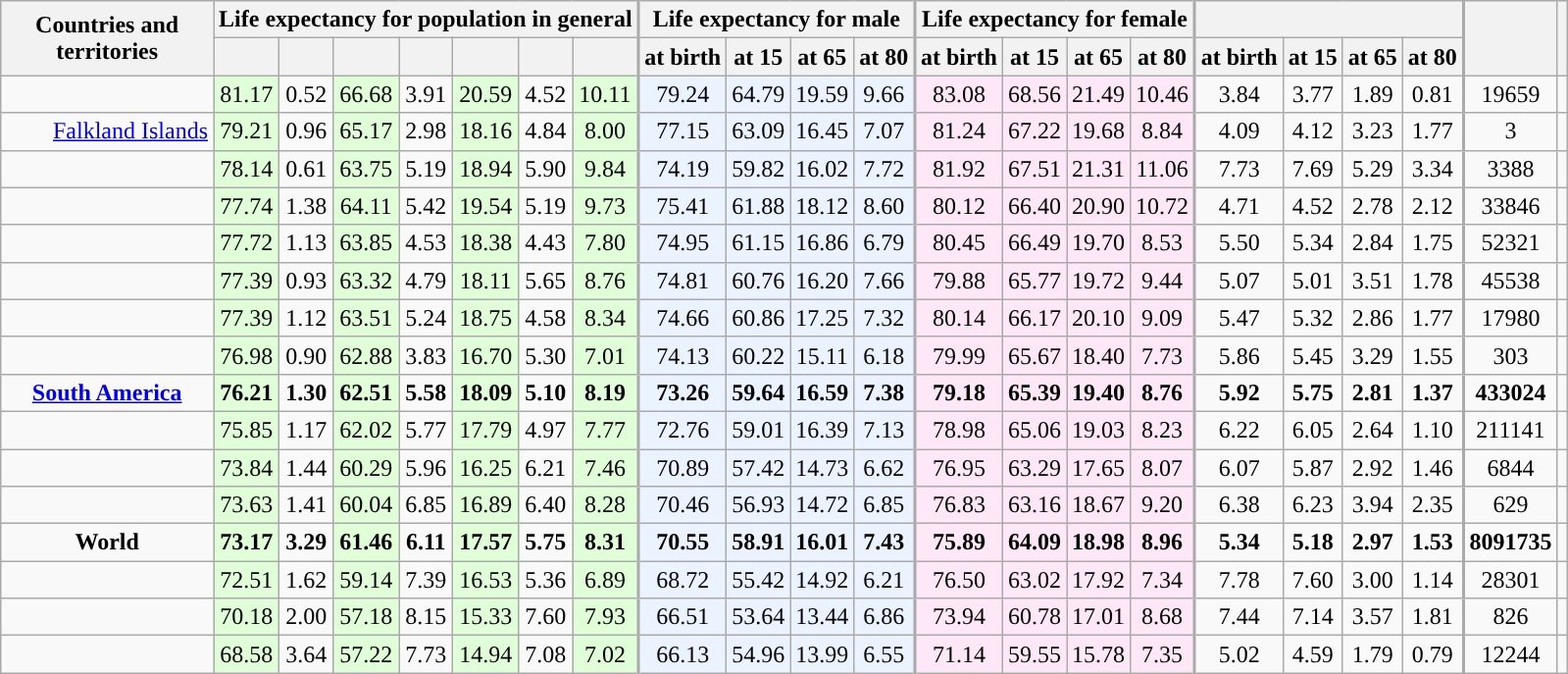<table class="wikitable sortable mw-datatable static-row-numbers sort-under col1left col21right" style="text-align:center;">
<tr>
<th rowspan=2 style="vertical-align:middle;">Countries and<br>territories</th>
<th colspan=7>Life expectancy for population in general</th>
<th colspan=4 style="border-left-width:2px;">Life expectancy for male</th>
<th colspan=4 style="border-left-width:2px;">Life expectancy for female</th>
<th colspan=4 style="border-left-width:2px;"></th>
<th rowspan=2 style="border-left-width:2px; text-align:middle;"></th>
<th rowspan=2></th>
</tr>
<tr>
<th style="vertical-align:middle;"></th>
<th></th>
<th style="vertical-align:middle;"></th>
<th></th>
<th style="vertical-align:middle;"></th>
<th></th>
<th style="vertical-align:middle;"></th>
<th style="vertical-align:middle;border-left-width:2px;">at birth</th>
<th style="vertical-align:middle;">at 15</th>
<th style="vertical-align:middle;">at 65</th>
<th style="vertical-align:middle;">at 80</th>
<th style="vertical-align:middle;border-left-width:2px;">at birth</th>
<th style="vertical-align:middle;">at 15</th>
<th style="vertical-align:middle;">at 65</th>
<th style="vertical-align:middle;">at 80</th>
<th style="vertical-align:middle;border-left-width:2px;">at birth</th>
<th style="vertical-align:middle;">at 15</th>
<th style="vertical-align:middle;">at 65</th>
<th style="vertical-align:middle;">at 80</th>
</tr>
<tr>
<td></td>
<td style="background:#e0ffd8;">81.17</td>
<td>0.52</td>
<td style="background:#e0ffd8;">66.68</td>
<td>3.91</td>
<td style="background:#e0ffd8;">20.59</td>
<td>4.52</td>
<td style="background:#e0ffd8;">10.11</td>
<td style="background:#eaf3ff;border-left-width:2px;">79.24</td>
<td style="background:#eaf3ff;">64.79</td>
<td style="background:#eaf3ff;">19.59</td>
<td style="background:#eaf3ff;">9.66</td>
<td style="background:#fee7f6;border-left-width:2px;">83.08</td>
<td style="background:#fee7f6;">68.56</td>
<td style="background:#fee7f6;">21.49</td>
<td style="background:#fee7f6;">10.46</td>
<td style="border-left-width:2px;">3.84</td>
<td>3.77</td>
<td>1.89</td>
<td>0.81</td>
<td style="border-left-width:2px;">19659</td>
<td></td>
</tr>
<tr>
<td style="padding-left:35px;"><a href='#'>Falkland Islands</a></td>
<td style="background:#e0ffd8;">79.21</td>
<td>0.96</td>
<td style="background:#e0ffd8;">65.17</td>
<td>2.98</td>
<td style="background:#e0ffd8;">18.16</td>
<td>4.84</td>
<td style="background:#e0ffd8;">8.00</td>
<td style="background:#eaf3ff;border-left-width:2px;">77.15</td>
<td style="background:#eaf3ff;">63.09</td>
<td style="background:#eaf3ff;">16.45</td>
<td style="background:#eaf3ff;">7.07</td>
<td style="background:#fee7f6;border-left-width:2px;">81.24</td>
<td style="background:#fee7f6;">67.22</td>
<td style="background:#fee7f6;">19.68</td>
<td style="background:#fee7f6;">8.84</td>
<td style="border-left-width:2px;">4.09</td>
<td>4.12</td>
<td>3.23</td>
<td>1.77</td>
<td style="border-left-width:2px;">3</td>
<td></td>
</tr>
<tr>
<td></td>
<td style="background:#e0ffd8;">78.14</td>
<td>0.61</td>
<td style="background:#e0ffd8;">63.75</td>
<td>5.19</td>
<td style="background:#e0ffd8;">18.94</td>
<td>5.90</td>
<td style="background:#e0ffd8;">9.84</td>
<td style="background:#eaf3ff;border-left-width:2px;">74.19</td>
<td style="background:#eaf3ff;">59.82</td>
<td style="background:#eaf3ff;">16.02</td>
<td style="background:#eaf3ff;">7.72</td>
<td style="background:#fee7f6;border-left-width:2px;">81.92</td>
<td style="background:#fee7f6;">67.51</td>
<td style="background:#fee7f6;">21.31</td>
<td style="background:#fee7f6;">11.06</td>
<td style="border-left-width:2px;">7.73</td>
<td>7.69</td>
<td>5.29</td>
<td>3.34</td>
<td style="border-left-width:2px;">3388</td>
<td></td>
</tr>
<tr>
<td></td>
<td style="background:#e0ffd8;">77.74</td>
<td>1.38</td>
<td style="background:#e0ffd8;">64.11</td>
<td>5.42</td>
<td style="background:#e0ffd8;">19.54</td>
<td>5.19</td>
<td style="background:#e0ffd8;">9.73</td>
<td style="background:#eaf3ff;border-left-width:2px;">75.41</td>
<td style="background:#eaf3ff;">61.88</td>
<td style="background:#eaf3ff;">18.12</td>
<td style="background:#eaf3ff;">8.60</td>
<td style="background:#fee7f6;border-left-width:2px;">80.12</td>
<td style="background:#fee7f6;">66.40</td>
<td style="background:#fee7f6;">20.90</td>
<td style="background:#fee7f6;">10.72</td>
<td style="border-left-width:2px;">4.71</td>
<td>4.52</td>
<td>2.78</td>
<td>2.12</td>
<td style="border-left-width:2px;">33846</td>
<td></td>
</tr>
<tr>
<td></td>
<td style="background:#e0ffd8;">77.72</td>
<td>1.13</td>
<td style="background:#e0ffd8;">63.85</td>
<td>4.53</td>
<td style="background:#e0ffd8;">18.38</td>
<td>4.43</td>
<td style="background:#e0ffd8;">7.80</td>
<td style="background:#eaf3ff;border-left-width:2px;">74.95</td>
<td style="background:#eaf3ff;">61.15</td>
<td style="background:#eaf3ff;">16.86</td>
<td style="background:#eaf3ff;">6.79</td>
<td style="background:#fee7f6;border-left-width:2px;">80.45</td>
<td style="background:#fee7f6;">66.49</td>
<td style="background:#fee7f6;">19.70</td>
<td style="background:#fee7f6;">8.53</td>
<td style="border-left-width:2px;">5.50</td>
<td>5.34</td>
<td>2.84</td>
<td>1.75</td>
<td style="border-left-width:2px;">52321</td>
<td></td>
</tr>
<tr>
<td></td>
<td style="background:#e0ffd8;">77.39</td>
<td>0.93</td>
<td style="background:#e0ffd8;">63.32</td>
<td>4.79</td>
<td style="background:#e0ffd8;">18.11</td>
<td>5.65</td>
<td style="background:#e0ffd8;">8.76</td>
<td style="background:#eaf3ff;border-left-width:2px;">74.81</td>
<td style="background:#eaf3ff;">60.76</td>
<td style="background:#eaf3ff;">16.20</td>
<td style="background:#eaf3ff;">7.66</td>
<td style="background:#fee7f6;border-left-width:2px;">79.88</td>
<td style="background:#fee7f6;">65.77</td>
<td style="background:#fee7f6;">19.72</td>
<td style="background:#fee7f6;">9.44</td>
<td style="border-left-width:2px;">5.07</td>
<td>5.01</td>
<td>3.51</td>
<td>1.78</td>
<td style="border-left-width:2px;">45538</td>
<td></td>
</tr>
<tr>
<td></td>
<td style="background:#e0ffd8;">77.39</td>
<td>1.12</td>
<td style="background:#e0ffd8;">63.51</td>
<td>5.24</td>
<td style="background:#e0ffd8;">18.75</td>
<td>4.58</td>
<td style="background:#e0ffd8;">8.34</td>
<td style="background:#eaf3ff;border-left-width:2px;">74.66</td>
<td style="background:#eaf3ff;">60.86</td>
<td style="background:#eaf3ff;">17.25</td>
<td style="background:#eaf3ff;">7.32</td>
<td style="background:#fee7f6;border-left-width:2px;">80.14</td>
<td style="background:#fee7f6;">66.17</td>
<td style="background:#fee7f6;">20.10</td>
<td style="background:#fee7f6;">9.09</td>
<td style="border-left-width:2px;">5.47</td>
<td>5.32</td>
<td>2.86</td>
<td>1.77</td>
<td style="border-left-width:2px;">17980</td>
<td></td>
</tr>
<tr>
<td></td>
<td style="background:#e0ffd8;">76.98</td>
<td>0.90</td>
<td style="background:#e0ffd8;">62.88</td>
<td>3.83</td>
<td style="background:#e0ffd8;">16.70</td>
<td>5.30</td>
<td style="background:#e0ffd8;">7.01</td>
<td style="background:#eaf3ff;border-left-width:2px;">74.13</td>
<td style="background:#eaf3ff;">60.22</td>
<td style="background:#eaf3ff;">15.11</td>
<td style="background:#eaf3ff;">6.18</td>
<td style="background:#fee7f6;border-left-width:2px;">79.99</td>
<td style="background:#fee7f6;">65.67</td>
<td style="background:#fee7f6;">18.40</td>
<td style="background:#fee7f6;">7.73</td>
<td style="border-left-width:2px;">5.86</td>
<td>5.45</td>
<td>3.29</td>
<td>1.55</td>
<td style="border-left-width:2px;">303</td>
<td></td>
</tr>
<tr class=static-row-header>
<td><strong><a href='#'>South America</a></strong></td>
<td style="background:#e0ffd8;"><strong>76.21</strong></td>
<td><strong>1.30</strong></td>
<td style="background:#e0ffd8;"><strong>62.51</strong></td>
<td><strong>5.58</strong></td>
<td style="background:#e0ffd8;"><strong>18.09</strong></td>
<td><strong>5.10</strong></td>
<td style="background:#e0ffd8;"><strong>8.19</strong></td>
<td style="background:#eaf3ff;border-left-width:2px;"><strong>73.26</strong></td>
<td style="background:#eaf3ff;"><strong>59.64</strong></td>
<td style="background:#eaf3ff;"><strong>16.59</strong></td>
<td style="background:#eaf3ff;"><strong>7.38</strong></td>
<td style="background:#fee7f6;border-left-width:2px;"><strong>79.18</strong></td>
<td style="background:#fee7f6;"><strong>65.39</strong></td>
<td style="background:#fee7f6;"><strong>19.40</strong></td>
<td style="background:#fee7f6;"><strong>8.76</strong></td>
<td style="border-left-width:2px;"><strong>5.92</strong></td>
<td><strong>5.75</strong></td>
<td><strong>2.81</strong></td>
<td><strong>1.37</strong></td>
<td style="border-left-width:2px;"><strong>433024</strong></td>
<td></td>
</tr>
<tr>
<td></td>
<td style="background:#e0ffd8;">75.85</td>
<td>1.17</td>
<td style="background:#e0ffd8;">62.02</td>
<td>5.77</td>
<td style="background:#e0ffd8;">17.79</td>
<td>4.97</td>
<td style="background:#e0ffd8;">7.77</td>
<td style="background:#eaf3ff;border-left-width:2px;">72.76</td>
<td style="background:#eaf3ff;">59.01</td>
<td style="background:#eaf3ff;">16.39</td>
<td style="background:#eaf3ff;">7.13</td>
<td style="background:#fee7f6;border-left-width:2px;">78.98</td>
<td style="background:#fee7f6;">65.06</td>
<td style="background:#fee7f6;">19.03</td>
<td style="background:#fee7f6;">8.23</td>
<td style="border-left-width:2px;">6.22</td>
<td>6.05</td>
<td>2.64</td>
<td>1.10</td>
<td style="border-left-width:2px;">211141</td>
<td></td>
</tr>
<tr>
<td></td>
<td style="background:#e0ffd8;">73.84</td>
<td>1.44</td>
<td style="background:#e0ffd8;">60.29</td>
<td>5.96</td>
<td style="background:#e0ffd8;">16.25</td>
<td>6.21</td>
<td style="background:#e0ffd8;">7.46</td>
<td style="background:#eaf3ff;border-left-width:2px;">70.89</td>
<td style="background:#eaf3ff;">57.42</td>
<td style="background:#eaf3ff;">14.73</td>
<td style="background:#eaf3ff;">6.62</td>
<td style="background:#fee7f6;border-left-width:2px;">76.95</td>
<td style="background:#fee7f6;">63.29</td>
<td style="background:#fee7f6;">17.65</td>
<td style="background:#fee7f6;">8.07</td>
<td style="border-left-width:2px;">6.07</td>
<td>5.87</td>
<td>2.92</td>
<td>1.46</td>
<td style="border-left-width:2px;">6844</td>
<td></td>
</tr>
<tr>
<td></td>
<td style="background:#e0ffd8;">73.63</td>
<td>1.41</td>
<td style="background:#e0ffd8;">60.04</td>
<td>6.85</td>
<td style="background:#e0ffd8;">16.89</td>
<td>6.40</td>
<td style="background:#e0ffd8;">8.28</td>
<td style="background:#eaf3ff;border-left-width:2px;">70.46</td>
<td style="background:#eaf3ff;">56.93</td>
<td style="background:#eaf3ff;">14.72</td>
<td style="background:#eaf3ff;">6.85</td>
<td style="background:#fee7f6;border-left-width:2px;">76.83</td>
<td style="background:#fee7f6;">63.16</td>
<td style="background:#fee7f6;">18.67</td>
<td style="background:#fee7f6;">9.20</td>
<td style="border-left-width:2px;">6.38</td>
<td>6.23</td>
<td>3.94</td>
<td>2.35</td>
<td style="border-left-width:2px;">629</td>
<td></td>
</tr>
<tr class=static-row-header>
<td><strong>World</strong></td>
<td style="background:#e0ffd8;"><strong>73.17</strong></td>
<td><strong>3.29</strong></td>
<td style="background:#e0ffd8;"><strong>61.46</strong></td>
<td><strong>6.11</strong></td>
<td style="background:#e0ffd8;"><strong>17.57</strong></td>
<td><strong>5.75</strong></td>
<td style="background:#e0ffd8;"><strong>8.31</strong></td>
<td style="background:#eaf3ff;border-left-width:2px;"><strong>70.55</strong></td>
<td style="background:#eaf3ff;"><strong>58.91</strong></td>
<td style="background:#eaf3ff;"><strong>16.01</strong></td>
<td style="background:#eaf3ff;"><strong>7.43</strong></td>
<td style="background:#fee7f6;border-left-width:2px;"><strong>75.89</strong></td>
<td style="background:#fee7f6;"><strong>64.09</strong></td>
<td style="background:#fee7f6;"><strong>18.98</strong></td>
<td style="background:#fee7f6;"><strong>8.96</strong></td>
<td style="border-left-width:2px;"><strong>5.34</strong></td>
<td><strong>5.18</strong></td>
<td><strong>2.97</strong></td>
<td><strong>1.53</strong></td>
<td style="border-left-width:2px;"><strong>8091735</strong></td>
<td></td>
</tr>
<tr>
<td></td>
<td style="background:#e0ffd8;">72.51</td>
<td>1.62</td>
<td style="background:#e0ffd8;">59.14</td>
<td>7.39</td>
<td style="background:#e0ffd8;">16.53</td>
<td>5.36</td>
<td style="background:#e0ffd8;">6.89</td>
<td style="background:#eaf3ff;border-left-width:2px;">68.72</td>
<td style="background:#eaf3ff;">55.42</td>
<td style="background:#eaf3ff;">14.92</td>
<td style="background:#eaf3ff;">6.21</td>
<td style="background:#fee7f6;border-left-width:2px;">76.50</td>
<td style="background:#fee7f6;">63.02</td>
<td style="background:#fee7f6;">17.92</td>
<td style="background:#fee7f6;">7.34</td>
<td style="border-left-width:2px;">7.78</td>
<td>7.60</td>
<td>3.00</td>
<td>1.14</td>
<td style="border-left-width:2px;">28301</td>
<td></td>
</tr>
<tr>
<td></td>
<td style="background:#e0ffd8;">70.18</td>
<td>2.00</td>
<td style="background:#e0ffd8;">57.18</td>
<td>8.15</td>
<td style="background:#e0ffd8;">15.33</td>
<td>7.60</td>
<td style="background:#e0ffd8;">7.93</td>
<td style="background:#eaf3ff;border-left-width:2px;">66.51</td>
<td style="background:#eaf3ff;">53.64</td>
<td style="background:#eaf3ff;">13.44</td>
<td style="background:#eaf3ff;">6.86</td>
<td style="background:#fee7f6;border-left-width:2px;">73.94</td>
<td style="background:#fee7f6;">60.78</td>
<td style="background:#fee7f6;">17.01</td>
<td style="background:#fee7f6;">8.68</td>
<td style="border-left-width:2px;">7.44</td>
<td>7.14</td>
<td>3.57</td>
<td>1.81</td>
<td style="border-left-width:2px;">826</td>
<td></td>
</tr>
<tr>
<td></td>
<td style="background:#e0ffd8;">68.58</td>
<td>3.64</td>
<td style="background:#e0ffd8;">57.22</td>
<td>7.73</td>
<td style="background:#e0ffd8;">14.94</td>
<td>7.08</td>
<td style="background:#e0ffd8;">7.02</td>
<td style="background:#eaf3ff;border-left-width:2px;">66.13</td>
<td style="background:#eaf3ff;">54.96</td>
<td style="background:#eaf3ff;">13.99</td>
<td style="background:#eaf3ff;">6.55</td>
<td style="background:#fee7f6;border-left-width:2px;">71.14</td>
<td style="background:#fee7f6;">59.55</td>
<td style="background:#fee7f6;">15.78</td>
<td style="background:#fee7f6;">7.35</td>
<td style="border-left-width:2px;">5.02</td>
<td>4.59</td>
<td>1.79</td>
<td>0.79</td>
<td style="border-left-width:2px;">12244</td>
<td></td>
</tr>
</table>
